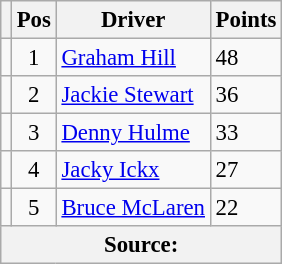<table class="wikitable" style="font-size: 95%;">
<tr>
<th></th>
<th>Pos</th>
<th>Driver</th>
<th>Points</th>
</tr>
<tr>
<td align="left"></td>
<td align="center">1</td>
<td> <a href='#'>Graham Hill</a></td>
<td align="left">48</td>
</tr>
<tr>
<td align="left"></td>
<td align="center">2</td>
<td> <a href='#'>Jackie Stewart</a></td>
<td align="left">36</td>
</tr>
<tr>
<td align="left"></td>
<td align="center">3</td>
<td> <a href='#'>Denny Hulme</a></td>
<td align="left">33</td>
</tr>
<tr>
<td align="left"></td>
<td align="center">4</td>
<td> <a href='#'>Jacky Ickx</a></td>
<td align="left">27</td>
</tr>
<tr>
<td align="left"></td>
<td align="center">5</td>
<td> <a href='#'>Bruce McLaren</a></td>
<td align="left">22</td>
</tr>
<tr>
<th colspan=4>Source:</th>
</tr>
</table>
